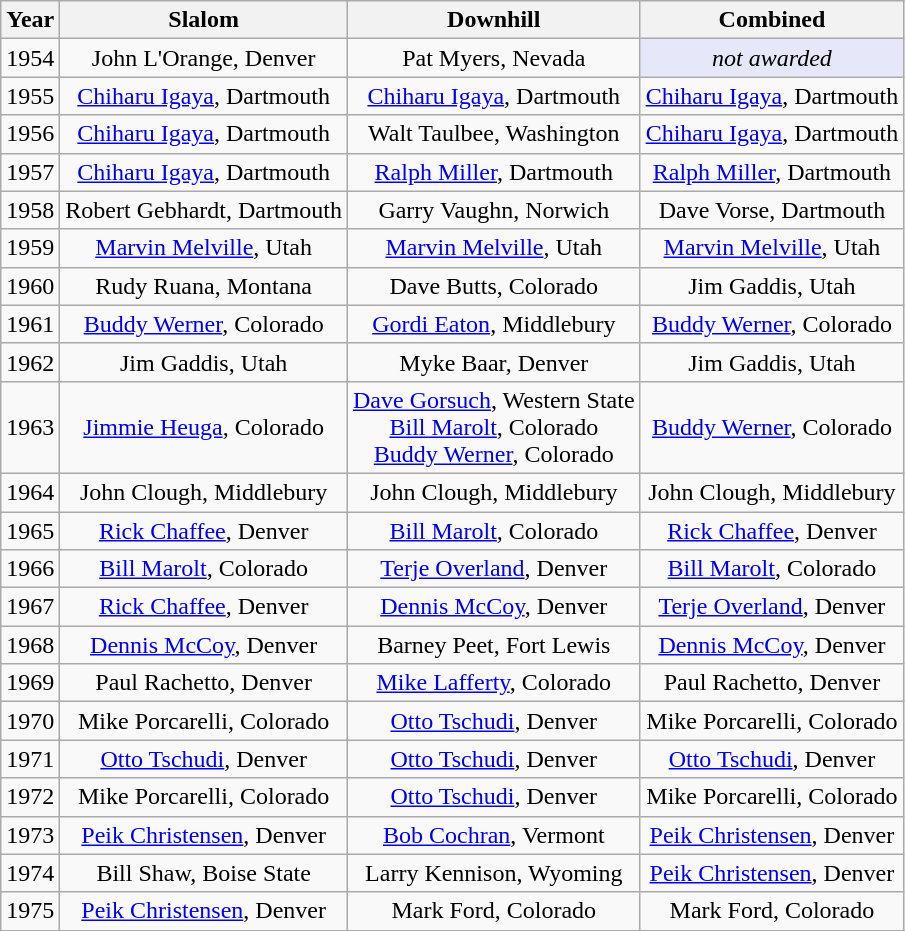<table class="wikitable" style="text-align:center">
<tr>
<th><strong>Year</strong></th>
<th><strong>Slalom</strong></th>
<th><strong>Downhill</strong></th>
<th><strong>Combined</strong></th>
</tr>
<tr>
<td>1954</td>
<td>John L'Orange, Denver</td>
<td>Pat Myers, Nevada</td>
<td align=center bgcolor="E6E8FA"><em>not awarded</em></td>
</tr>
<tr>
<td>1955</td>
<td><a href='#'>Chiharu Igaya</a>, Dartmouth</td>
<td><a href='#'>Chiharu Igaya</a>, Dartmouth</td>
<td><a href='#'>Chiharu Igaya</a>, Dartmouth</td>
</tr>
<tr>
<td>1956</td>
<td><a href='#'>Chiharu Igaya</a>, Dartmouth</td>
<td>Walt Taulbee, Washington</td>
<td><a href='#'>Chiharu Igaya</a>, Dartmouth</td>
</tr>
<tr>
<td>1957</td>
<td><a href='#'>Chiharu Igaya</a>, Dartmouth</td>
<td><a href='#'>Ralph Miller</a>, Dartmouth</td>
<td><a href='#'>Ralph Miller</a>, Dartmouth</td>
</tr>
<tr>
<td>1958</td>
<td>Robert Gebhardt, Dartmouth</td>
<td>Garry Vaughn, Norwich</td>
<td>Dave Vorse, Dartmouth</td>
</tr>
<tr>
<td>1959</td>
<td><a href='#'>Marvin Melville</a>, Utah</td>
<td><a href='#'>Marvin Melville</a>, Utah</td>
<td><a href='#'>Marvin Melville</a>, Utah</td>
</tr>
<tr>
<td>1960</td>
<td>Rudy Ruana, Montana</td>
<td>Dave Butts, Colorado</td>
<td>Jim Gaddis, Utah</td>
</tr>
<tr>
<td>1961</td>
<td><a href='#'>Buddy Werner</a>, Colorado</td>
<td><a href='#'>Gordi Eaton</a>, Middlebury</td>
<td><a href='#'>Buddy Werner</a>, Colorado</td>
</tr>
<tr>
<td>1962</td>
<td>Jim Gaddis, Utah</td>
<td>Myke Baar, Denver</td>
<td>Jim Gaddis, Utah</td>
</tr>
<tr>
<td>1963</td>
<td><a href='#'>Jimmie Heuga</a>, Colorado</td>
<td><a href='#'>Dave Gorsuch</a>, Western State<br><a href='#'>Bill Marolt</a>, Colorado<br><a href='#'>Buddy Werner</a>, Colorado</td>
<td><a href='#'>Buddy Werner</a>, Colorado</td>
</tr>
<tr>
<td>1964</td>
<td>John Clough, Middlebury</td>
<td>John Clough, Middlebury</td>
<td>John Clough, Middlebury</td>
</tr>
<tr>
<td>1965</td>
<td><a href='#'>Rick Chaffee</a>, Denver</td>
<td><a href='#'>Bill Marolt</a>, Colorado</td>
<td><a href='#'>Rick Chaffee</a>, Denver</td>
</tr>
<tr>
<td>1966</td>
<td><a href='#'>Bill Marolt</a>, Colorado</td>
<td><a href='#'>Terje Overland</a>, Denver</td>
<td><a href='#'>Bill Marolt</a>, Colorado</td>
</tr>
<tr>
<td>1967</td>
<td><a href='#'>Rick Chaffee</a>, Denver</td>
<td><a href='#'>Dennis McCoy</a>, Denver</td>
<td><a href='#'>Terje Overland</a>, Denver</td>
</tr>
<tr>
<td>1968</td>
<td><a href='#'>Dennis McCoy</a>, Denver</td>
<td>Barney Peet, Fort Lewis</td>
<td><a href='#'>Dennis McCoy</a>, Denver</td>
</tr>
<tr>
<td>1969</td>
<td>Paul Rachetto, Denver</td>
<td><a href='#'>Mike Lafferty</a>, Colorado</td>
<td>Paul Rachetto, Denver</td>
</tr>
<tr>
<td>1970</td>
<td>Mike Porcarelli, Colorado</td>
<td><a href='#'>Otto Tschudi</a>, Denver</td>
<td>Mike Porcarelli, Colorado</td>
</tr>
<tr>
<td>1971</td>
<td><a href='#'>Otto Tschudi</a>, Denver</td>
<td><a href='#'>Otto Tschudi</a>, Denver</td>
<td><a href='#'>Otto Tschudi</a>, Denver</td>
</tr>
<tr>
<td>1972</td>
<td>Mike Porcarelli, Colorado</td>
<td><a href='#'>Otto Tschudi</a>, Denver</td>
<td>Mike Porcarelli, Colorado</td>
</tr>
<tr>
<td>1973</td>
<td><a href='#'>Peik Christensen</a>, Denver</td>
<td><a href='#'>Bob Cochran</a>, Vermont</td>
<td><a href='#'>Peik Christensen</a>, Denver</td>
</tr>
<tr>
<td>1974</td>
<td>Bill Shaw, Boise State</td>
<td>Larry Kennison, Wyoming</td>
<td><a href='#'>Peik Christensen</a>, Denver</td>
</tr>
<tr>
<td>1975</td>
<td><a href='#'>Peik Christensen</a>, Denver</td>
<td>Mark Ford, Colorado</td>
<td>Mark Ford, Colorado</td>
</tr>
<tr>
</tr>
</table>
